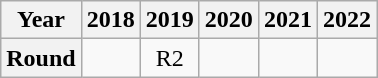<table class="wikitable" style="text-align:center">
<tr>
<th>Year</th>
<th>2018</th>
<th>2019</th>
<th>2020</th>
<th>2021</th>
<th>2022</th>
</tr>
<tr>
<th>Round</th>
<td></td>
<td>R2</td>
<td></td>
<td></td>
<td></td>
</tr>
</table>
